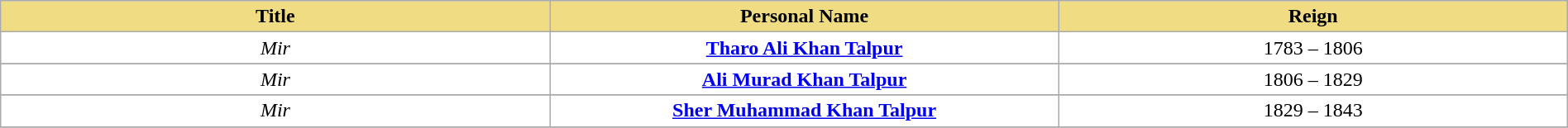<table width=100% Class="wikitable">
<tr>
<th style="background-color:#F0DC82" width=27%>Title</th>
<th style="background-color:#F0DC82" width=25%>Personal Name</th>
<th style="background-color:#F0DC82" width=25%>Reign</th>
</tr>
<tr style="background:white">
<td align="center"><em>Mir</em> <br> <small></small></td>
<td align="center"><strong><a href='#'>Tharo Ali Khan Talpur</a></strong><br> <small> </small></td>
<td align="center">1783 – 1806</td>
</tr>
<tr>
</tr>
<tr style="background:white">
<td align="center"><em>Mir</em> <br> <small></small></td>
<td align="center"><strong><a href='#'>Ali Murad Khan Talpur</a></strong><br> <small> </small></td>
<td align="center">1806 – 1829</td>
</tr>
<tr>
</tr>
<tr style="background:white">
<td align="center"><em>Mir</em> <br> <small></small></td>
<td align="center"><strong><a href='#'>Sher Muhammad Khan Talpur</a></strong><br> <small> </small></td>
<td align="center">1829 – 1843</td>
</tr>
<tr>
</tr>
</table>
